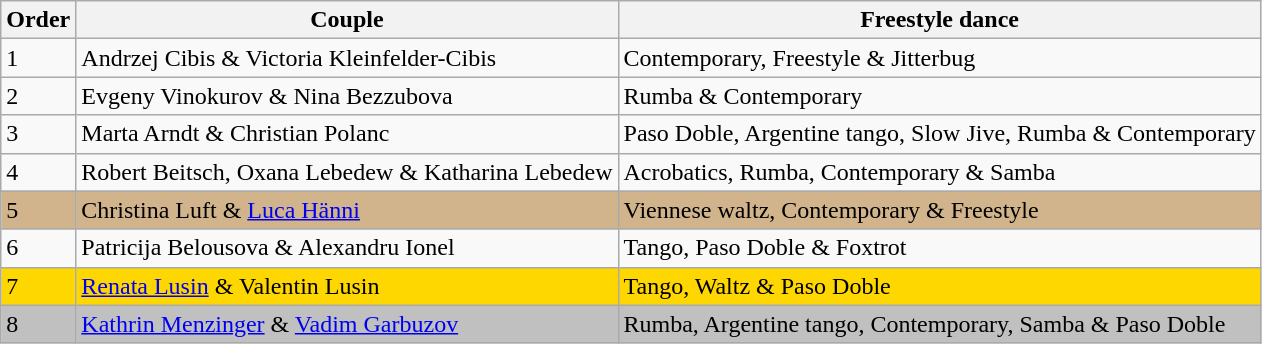<table class="wikitable sortable">
<tr>
<th>Order</th>
<th>Couple</th>
<th>Freestyle dance</th>
</tr>
<tr>
<td>1</td>
<td>Andrzej Cibis & Victoria Kleinfelder-Cibis</td>
<td>Contemporary, Freestyle & Jitterbug</td>
</tr>
<tr>
<td>2</td>
<td>Evgeny Vinokurov & Nina Bezzubova</td>
<td>Rumba & Contemporary</td>
</tr>
<tr>
<td>3</td>
<td>Marta Arndt & Christian Polanc</td>
<td>Paso Doble, Argentine tango, Slow Jive, Rumba & Contemporary</td>
</tr>
<tr>
<td>4</td>
<td>Robert Beitsch, Oxana Lebedew & Katharina Lebedew</td>
<td>Acrobatics, Rumba, Contemporary & Samba</td>
</tr>
<tr style="background:tan;"|>
<td>5</td>
<td>Christina Luft & <a href='#'>Luca Hänni</a></td>
<td>Viennese waltz, Contemporary & Freestyle</td>
</tr>
<tr>
<td>6</td>
<td>Patricija Belousova & Alexandru Ionel</td>
<td>Tango, Paso Doble & Foxtrot</td>
</tr>
<tr style="background:gold;"|>
<td>7</td>
<td><a href='#'>Renata Lusin</a> & Valentin Lusin</td>
<td>Tango, Waltz & Paso Doble</td>
</tr>
<tr style="background:silver;"|>
<td>8</td>
<td><a href='#'>Kathrin Menzinger</a> & <a href='#'>Vadim Garbuzov</a></td>
<td>Rumba, Argentine tango, Contemporary, Samba & Paso Doble</td>
</tr>
</table>
